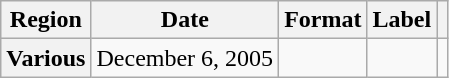<table class="wikitable plainrowheaders">
<tr>
<th scope="col">Region</th>
<th scope="col">Date</th>
<th scope="col">Format</th>
<th scope="col">Label</th>
<th scope="col"></th>
</tr>
<tr>
<th scope="row">Various</th>
<td>December 6, 2005</td>
<td></td>
<td></td>
<td align="center"></td>
</tr>
</table>
